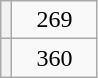<table class="wikitable">
<tr>
<th></th>
<td style="padding-left: 1em; padding-right: 1em">269</td>
</tr>
<tr>
<th></th>
<td style="padding-left: 1em; padding-right: 1em">360</td>
</tr>
</table>
